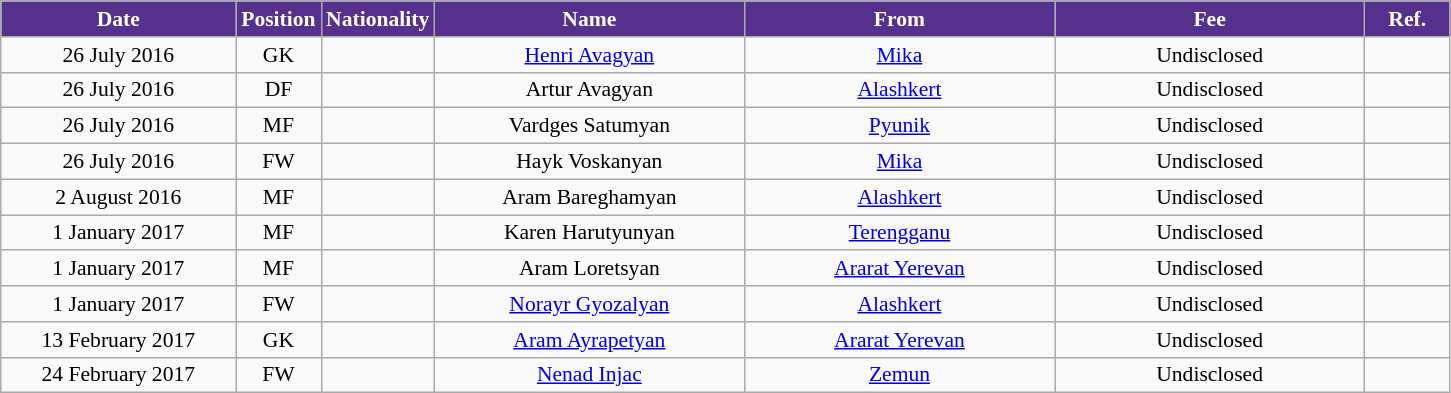<table class="wikitable"  style="text-align:center; font-size:90%; ">
<tr>
<th style="background:#55308D; color:white; width:150px;">Date</th>
<th style="background:#55308D; color:white; width:50px;">Position</th>
<th style="background:#55308D; color:white; width:50px;">Nationality</th>
<th style="background:#55308D; color:white; width:200px;">Name</th>
<th style="background:#55308D; color:white; width:200px;">From</th>
<th style="background:#55308D; color:white; width:200px;">Fee</th>
<th style="background:#55308D; color:white; width:50px;">Ref.</th>
</tr>
<tr>
<td>26 July 2016</td>
<td>GK</td>
<td></td>
<td><a href='#'>Henri Avagyan</a></td>
<td><a href='#'>Mika</a></td>
<td>Undisclosed</td>
<td></td>
</tr>
<tr>
<td>26 July 2016</td>
<td>DF</td>
<td></td>
<td>Artur Avagyan</td>
<td><a href='#'>Alashkert</a></td>
<td>Undisclosed</td>
<td></td>
</tr>
<tr>
<td>26 July 2016</td>
<td>MF</td>
<td></td>
<td>Vardges Satumyan</td>
<td><a href='#'>Pyunik</a></td>
<td>Undisclosed</td>
<td></td>
</tr>
<tr>
<td>26 July 2016</td>
<td>FW</td>
<td></td>
<td>Hayk Voskanyan</td>
<td><a href='#'>Mika</a></td>
<td>Undisclosed</td>
<td></td>
</tr>
<tr>
<td>2 August 2016</td>
<td>MF</td>
<td></td>
<td>Aram Bareghamyan</td>
<td><a href='#'>Alashkert</a></td>
<td>Undisclosed</td>
<td></td>
</tr>
<tr>
<td>1 January 2017</td>
<td>MF</td>
<td></td>
<td>Karen Harutyunyan</td>
<td><a href='#'>Terengganu</a></td>
<td>Undisclosed</td>
<td></td>
</tr>
<tr>
<td>1 January 2017</td>
<td>MF</td>
<td></td>
<td>Aram Loretsyan</td>
<td><a href='#'>Ararat Yerevan</a></td>
<td>Undisclosed</td>
<td></td>
</tr>
<tr>
<td>1 January 2017</td>
<td>FW</td>
<td></td>
<td><a href='#'>Norayr Gyozalyan</a></td>
<td><a href='#'>Alashkert</a></td>
<td>Undisclosed</td>
<td></td>
</tr>
<tr>
<td>13 February 2017</td>
<td>GK</td>
<td></td>
<td><a href='#'>Aram Ayrapetyan</a></td>
<td><a href='#'>Ararat Yerevan</a></td>
<td>Undisclosed</td>
<td></td>
</tr>
<tr>
<td>24 February 2017</td>
<td>FW</td>
<td></td>
<td><a href='#'>Nenad Injac</a></td>
<td><a href='#'>Zemun</a></td>
<td>Undisclosed</td>
<td></td>
</tr>
</table>
